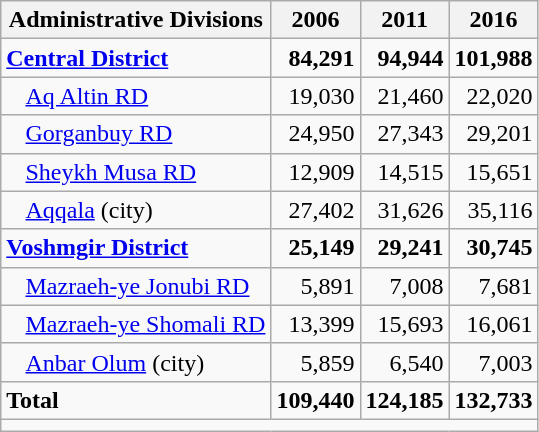<table class="wikitable">
<tr>
<th>Administrative Divisions</th>
<th>2006</th>
<th>2011</th>
<th>2016</th>
</tr>
<tr>
<td><strong><a href='#'>Central District</a></strong></td>
<td style="text-align: right;"><strong>84,291</strong></td>
<td style="text-align: right;"><strong>94,944</strong></td>
<td style="text-align: right;"><strong>101,988</strong></td>
</tr>
<tr>
<td style="padding-left: 1em;"><a href='#'>Aq Altin RD</a></td>
<td style="text-align: right;">19,030</td>
<td style="text-align: right;">21,460</td>
<td style="text-align: right;">22,020</td>
</tr>
<tr>
<td style="padding-left: 1em;"><a href='#'>Gorganbuy RD</a></td>
<td style="text-align: right;">24,950</td>
<td style="text-align: right;">27,343</td>
<td style="text-align: right;">29,201</td>
</tr>
<tr>
<td style="padding-left: 1em;"><a href='#'>Sheykh Musa RD</a></td>
<td style="text-align: right;">12,909</td>
<td style="text-align: right;">14,515</td>
<td style="text-align: right;">15,651</td>
</tr>
<tr>
<td style="padding-left: 1em;"><a href='#'>Aqqala</a> (city)</td>
<td style="text-align: right;">27,402</td>
<td style="text-align: right;">31,626</td>
<td style="text-align: right;">35,116</td>
</tr>
<tr>
<td><strong><a href='#'>Voshmgir District</a></strong></td>
<td style="text-align: right;"><strong>25,149</strong></td>
<td style="text-align: right;"><strong>29,241</strong></td>
<td style="text-align: right;"><strong>30,745</strong></td>
</tr>
<tr>
<td style="padding-left: 1em;"><a href='#'>Mazraeh-ye Jonubi RD</a></td>
<td style="text-align: right;">5,891</td>
<td style="text-align: right;">7,008</td>
<td style="text-align: right;">7,681</td>
</tr>
<tr>
<td style="padding-left: 1em;"><a href='#'>Mazraeh-ye Shomali RD</a></td>
<td style="text-align: right;">13,399</td>
<td style="text-align: right;">15,693</td>
<td style="text-align: right;">16,061</td>
</tr>
<tr>
<td style="padding-left: 1em;"><a href='#'>Anbar Olum</a> (city)</td>
<td style="text-align: right;">5,859</td>
<td style="text-align: right;">6,540</td>
<td style="text-align: right;">7,003</td>
</tr>
<tr>
<td><strong>Total</strong></td>
<td style="text-align: right;"><strong>109,440</strong></td>
<td style="text-align: right;"><strong>124,185</strong></td>
<td style="text-align: right;"><strong>132,733</strong></td>
</tr>
<tr>
<td colspan=4></td>
</tr>
</table>
